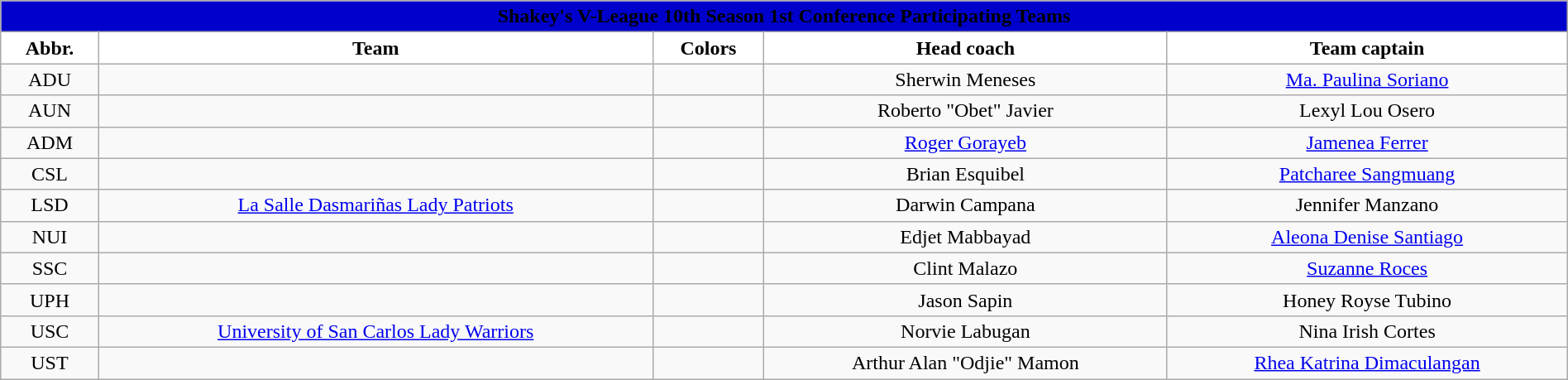<table class="wikitable" style="width:100%; text-align:left">
<tr>
<th style=background:#0000CD colspan=5><span>Shakey's V-League 10th Season 1st Conference Participating Teams</span></th>
</tr>
<tr>
<th style="background:white">Abbr.</th>
<th style="background:white">Team</th>
<th style="background:white">Colors</th>
<th style="background:white">Head coach</th>
<th style="background:white">Team captain</th>
</tr>
<tr>
<td align=center>ADU</td>
<td align=center></td>
<td align=center> </td>
<td align=center>Sherwin Meneses</td>
<td align=center> <a href='#'>Ma. Paulina Soriano</a></td>
</tr>
<tr>
<td align=center>AUN</td>
<td align=center></td>
<td align=center> </td>
<td align=center>Roberto "Obet" Javier</td>
<td align=center> Lexyl Lou Osero</td>
</tr>
<tr>
<td align=center>ADM</td>
<td align=center></td>
<td align=center> </td>
<td align=center><a href='#'>Roger Gorayeb</a></td>
<td align=center> <a href='#'>Jamenea Ferrer</a></td>
</tr>
<tr>
<td align=center>CSL</td>
<td align=center></td>
<td align=center> </td>
<td align=center>Brian Esquibel</td>
<td align=center> <a href='#'>Patcharee Sangmuang</a></td>
</tr>
<tr>
<td align=center>LSD</td>
<td align=center> <a href='#'>La Salle Dasmariñas Lady Patriots</a></td>
<td align=center> </td>
<td align=center>Darwin Campana</td>
<td align=center> Jennifer Manzano</td>
</tr>
<tr>
<td align=center>NUI</td>
<td align=center></td>
<td align=center> </td>
<td align=center>Edjet Mabbayad</td>
<td align=center> <a href='#'>Aleona Denise Santiago</a></td>
</tr>
<tr>
<td align=center>SSC</td>
<td align=center></td>
<td align=center> </td>
<td align=center>Clint Malazo</td>
<td align=center> <a href='#'>Suzanne Roces</a></td>
</tr>
<tr>
<td align=center>UPH</td>
<td align=center></td>
<td align=center> </td>
<td align=center>Jason Sapin</td>
<td align=center> Honey Royse Tubino</td>
</tr>
<tr>
<td align=center>USC</td>
<td align=center> <a href='#'>University of San Carlos Lady Warriors</a></td>
<td align=center> </td>
<td align=center>Norvie Labugan</td>
<td align=center> Nina Irish Cortes</td>
</tr>
<tr>
<td align=center>UST</td>
<td align=center></td>
<td align=center> </td>
<td align=center>Arthur Alan "Odjie" Mamon</td>
<td align=center> <a href='#'>Rhea Katrina Dimaculangan</a></td>
</tr>
</table>
